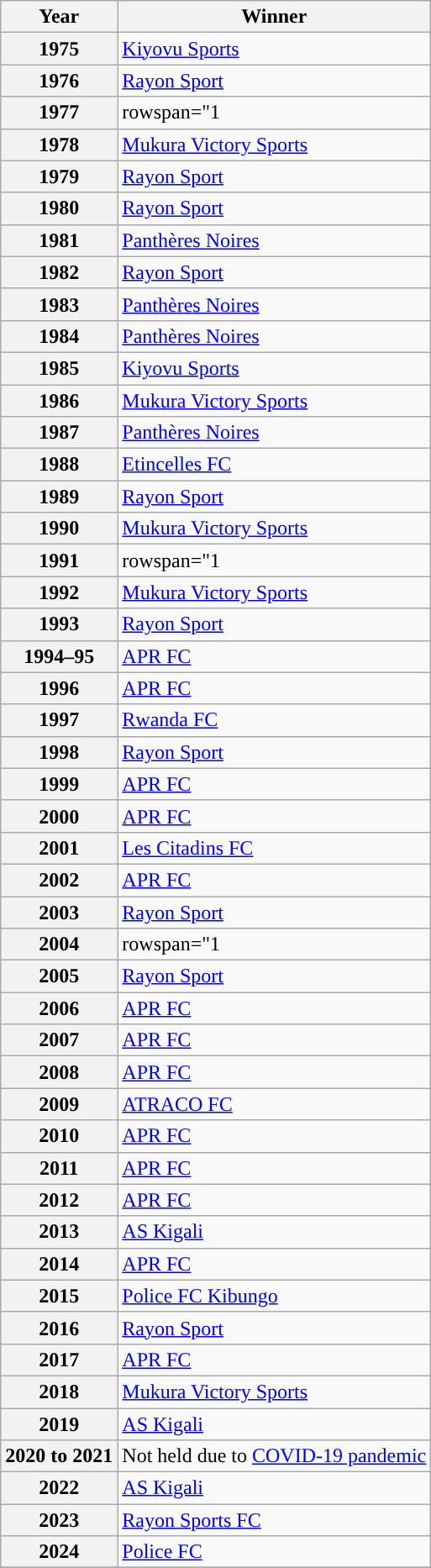<table class="sortable plainrowheaders wikitable">
<tr>
<th scope=col>Year</th>
<th scope=col>Winner</th>
</tr>
<tr>
<th scope=row style=text-align:center>1975</th>
<td><a href='#'>Kiyovu Sports</a></td>
</tr>
<tr>
<th scope=row style=text-align:center>1976</th>
<td><a href='#'>Rayon Sport</a></td>
</tr>
<tr>
<th scope=row style=text-align:center>1977</th>
<td>rowspan="1 </td>
</tr>
<tr>
<th scope=row style=text-align:center>1978</th>
<td><a href='#'>Mukura Victory Sports</a></td>
</tr>
<tr>
<th scope=row style=text-align:center>1979</th>
<td><a href='#'>Rayon Sport</a></td>
</tr>
<tr>
<th scope=row style=text-align:center>1980</th>
<td><a href='#'>Rayon Sport</a></td>
</tr>
<tr>
<th scope=row style=text-align:center>1981</th>
<td><a href='#'>Panthères Noires</a></td>
</tr>
<tr>
<th scope=row style=text-align:center>1982</th>
<td><a href='#'>Rayon Sport</a></td>
</tr>
<tr>
<th scope=row style=text-align:center>1983</th>
<td><a href='#'>Panthères Noires</a></td>
</tr>
<tr>
<th scope=row style=text-align:center>1984</th>
<td><a href='#'>Panthères Noires</a></td>
</tr>
<tr>
<th scope=row style=text-align:center>1985</th>
<td><a href='#'>Kiyovu Sports</a></td>
</tr>
<tr>
<th scope=row style=text-align:center>1986</th>
<td><a href='#'>Mukura Victory Sports</a></td>
</tr>
<tr>
<th scope=row style=text-align:center>1987</th>
<td><a href='#'>Panthères Noires</a></td>
</tr>
<tr>
<th scope=row style=text-align:center>1988</th>
<td><a href='#'>Etincelles FC</a></td>
</tr>
<tr>
<th scope=row style=text-align:center>1989</th>
<td><a href='#'>Rayon Sport</a></td>
</tr>
<tr>
<th scope=row style=text-align:center>1990</th>
<td><a href='#'>Mukura Victory Sports</a></td>
</tr>
<tr>
<th scope=row style=text-align:center>1991</th>
<td>rowspan="1 </td>
</tr>
<tr>
<th scope=row style=text-align:center>1992</th>
<td><a href='#'>Mukura Victory Sports</a></td>
</tr>
<tr>
<th scope=row style=text-align:center>1993</th>
<td><a href='#'>Rayon Sport</a></td>
</tr>
<tr>
<th scope=row style=text-align:center>1994–95</th>
<td><a href='#'>APR FC</a></td>
</tr>
<tr>
<th scope=row style=text-align:center>1996</th>
<td><a href='#'>APR FC</a></td>
</tr>
<tr>
<th scope=row style=text-align:center>1997</th>
<td><a href='#'>Rwanda FC</a></td>
</tr>
<tr>
<th scope=row style=text-align:center>1998</th>
<td><a href='#'>Rayon Sport</a></td>
</tr>
<tr>
<th scope=row style=text-align:center>1999</th>
<td><a href='#'>APR FC</a></td>
</tr>
<tr>
<th scope=row style=text-align:center>2000</th>
<td><a href='#'>APR FC</a></td>
</tr>
<tr>
<th scope=row style=text-align:center>2001</th>
<td><a href='#'>Les Citadins FC</a></td>
</tr>
<tr>
<th scope=row style=text-align:center>2002</th>
<td><a href='#'>APR FC</a></td>
</tr>
<tr>
<th scope=row style=text-align:center>2003</th>
<td><a href='#'>Rayon Sport</a></td>
</tr>
<tr>
<th scope=row style=text-align:center>2004</th>
<td>rowspan="1 </td>
</tr>
<tr>
<th scope=row style=text-align:center>2005</th>
<td><a href='#'>Rayon Sport</a></td>
</tr>
<tr>
<th scope=row style=text-align:center>2006</th>
<td><a href='#'>APR FC</a></td>
</tr>
<tr>
<th scope=row style=text-align:center>2007</th>
<td><a href='#'>APR FC</a></td>
</tr>
<tr>
<th scope=row style=text-align:center>2008</th>
<td><a href='#'>APR FC</a></td>
</tr>
<tr>
<th scope=row style=text-align:center>2009</th>
<td><a href='#'>ATRACO FC</a></td>
</tr>
<tr>
<th scope=row style=text-align:center>2010</th>
<td><a href='#'>APR FC</a></td>
</tr>
<tr>
<th scope=row style=text-align:center>2011</th>
<td><a href='#'>APR FC</a></td>
</tr>
<tr>
<th scope=row style=text-align:center>2012</th>
<td><a href='#'>APR FC</a></td>
</tr>
<tr>
<th scope=row style=text-align:center>2013</th>
<td><a href='#'>AS Kigali</a></td>
</tr>
<tr>
<th scope=row style=text-align:center>2014</th>
<td><a href='#'>APR FC</a></td>
</tr>
<tr>
<th scope=row style=text-align:center>2015</th>
<td><a href='#'>Police FC Kibungo</a></td>
</tr>
<tr>
<th scope=row style=text-align:center>2016</th>
<td><a href='#'>Rayon Sport</a></td>
</tr>
<tr>
<th scope=row style=text-align:center>2017</th>
<td><a href='#'>APR FC</a></td>
</tr>
<tr>
<th scope=row style=text-align:center>2018</th>
<td><a href='#'>Mukura Victory Sports</a></td>
</tr>
<tr>
<th scope=row style=text-align:center>2019</th>
<td><a href='#'>AS Kigali</a></td>
</tr>
<tr>
<th scope=row style=text-align:center>2020 to 2021</th>
<td rowspan="1">Not held due to <a href='#'>COVID-19 pandemic</a></td>
</tr>
<tr>
<th scope=row style=text-align:center>2022</th>
<td><a href='#'>AS Kigali</a></td>
</tr>
<tr>
<th scope=row style=text-align:center>2023</th>
<td><a href='#'>Rayon Sports FC</a></td>
</tr>
<tr>
<th scope=row style=text-align:center>2024</th>
<td><a href='#'>Police FC</a></td>
</tr>
<tr>
</tr>
</table>
